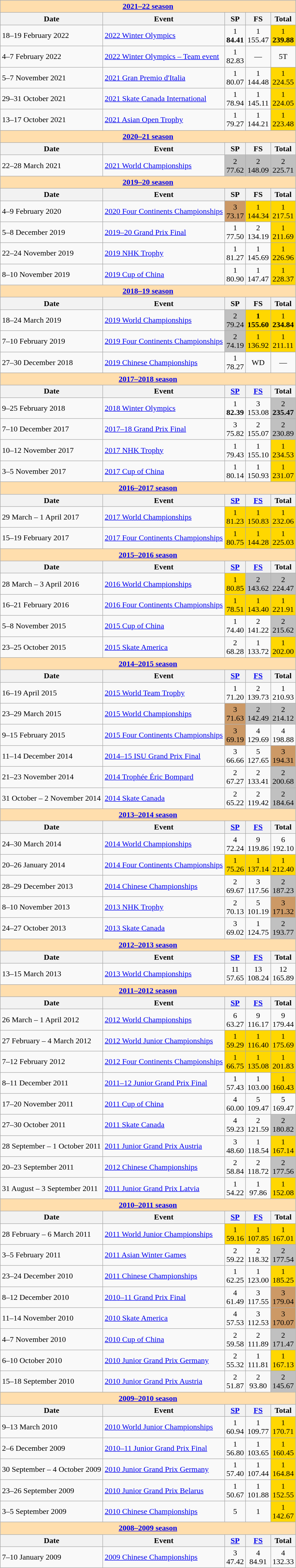<table class="wikitable">
<tr>
<td colspan="5" style="background-color: #ffdead; " align="center"><strong><a href='#'>2021–22 season</a></strong></td>
</tr>
<tr>
<th>Date</th>
<th>Event</th>
<th>SP</th>
<th>FS</th>
<th>Total</th>
</tr>
<tr>
<td>18–19 February 2022</td>
<td><a href='#'>2022 Winter Olympics</a></td>
<td align=center>1<br><strong>84.41</strong></td>
<td align=center>1<br>155.47</td>
<td align=center bgcolor=gold>1<br><strong>239.88</strong></td>
</tr>
<tr>
<td>4–7 February 2022</td>
<td><a href='#'>2022 Winter Olympics – Team event</a></td>
<td align=center>1<br>82.83</td>
<td align=center>—</td>
<td align=center>5T</td>
</tr>
<tr>
<td>5–7 November 2021</td>
<td><a href='#'>2021 Gran Premio d'Italia</a></td>
<td align=center>1<br>80.07</td>
<td align=center>1<br>144.48</td>
<td align=center bgcolor=gold>1<br>224.55</td>
</tr>
<tr>
<td>29–31 October 2021</td>
<td><a href='#'>2021 Skate Canada International</a></td>
<td align=center>1<br>78.94</td>
<td align=center>1<br>145.11</td>
<td align=center bgcolor=gold>1<br>224.05</td>
</tr>
<tr>
<td>13–17 October 2021</td>
<td><a href='#'>2021 Asian Open Trophy</a></td>
<td align=center>1<br>79.27</td>
<td align=center>1<br>144.21</td>
<td align=center bgcolor=gold>1<br>223.48</td>
</tr>
<tr>
<td colspan="5" style="background-color: #ffdead; " align="center"><strong><a href='#'>2020–21 season</a></strong></td>
</tr>
<tr>
<th>Date</th>
<th>Event</th>
<th>SP</th>
<th>FS</th>
<th>Total</th>
</tr>
<tr>
<td>22–28 March 2021</td>
<td><a href='#'>2021 World Championships</a></td>
<td align=center bgcolor=silver>2<br>77.62</td>
<td align=center bgcolor=silver>2<br>148.09</td>
<td align=center bgcolor=silver>2<br>225.71</td>
</tr>
<tr>
<td colspan="5" style="background-color: #ffdead; " align="center"><strong><a href='#'>2019–20 season</a></strong></td>
</tr>
<tr>
<th>Date</th>
<th>Event</th>
<th>SP</th>
<th>FS</th>
<th>Total</th>
</tr>
<tr>
<td>4–9 February 2020</td>
<td><a href='#'>2020 Four Continents Championships</a></td>
<td align=center bgcolor=cc9966>3<br>73.17</td>
<td align=center bgcolor=gold>1<br>144.34</td>
<td align=center bgcolor=gold>1<br>217.51</td>
</tr>
<tr>
<td>5–8 December 2019</td>
<td><a href='#'>2019–20 Grand Prix Final</a></td>
<td align=center>1<br>77.50</td>
<td align=center>2<br>134.19</td>
<td align=center bgcolor=gold>1<br>211.69</td>
</tr>
<tr>
<td>22–24 November 2019</td>
<td><a href='#'>2019 NHK Trophy</a></td>
<td align=center>1<br>81.27</td>
<td align=center>1<br>145.69</td>
<td align=center bgcolor=gold>1<br>226.96</td>
</tr>
<tr>
<td>8–10 November 2019</td>
<td><a href='#'>2019 Cup of China</a></td>
<td align=center>1<br>80.90</td>
<td align=center>1<br>147.47</td>
<td align=center bgcolor=gold>1<br>228.37</td>
</tr>
<tr>
<td style="background-color: #ffdead;" colspan=5 align=center><strong><a href='#'>2018–19 season</a></strong></td>
</tr>
<tr>
<th>Date</th>
<th>Event</th>
<th>SP</th>
<th>FS</th>
<th>Total</th>
</tr>
<tr>
<td>18–24 March 2019</td>
<td><a href='#'>2019 World Championships</a></td>
<td align=center bgcolor=silver>2<br>79.24</td>
<td align=center bgcolor=gold><strong>1<br>155.60</strong></td>
<td align=center bgcolor=gold>1<br><strong>234.84</strong></td>
</tr>
<tr>
<td>7–10 February 2019</td>
<td><a href='#'>2019 Four Continents Championships</a></td>
<td align=center bgcolor=silver>2<br>74.19</td>
<td align=center bgcolor=gold>1<br>136.92</td>
<td align=center bgcolor=gold>1<br>211.11</td>
</tr>
<tr>
<td>27–30 December 2018</td>
<td><a href='#'>2019 Chinese Championships</a></td>
<td align=center>1<br>78.27</td>
<td align=center>WD</td>
<td align=center>—</td>
</tr>
<tr>
<td style="background-color: #ffdead;" colspan=5 align=center><strong><a href='#'>2017–2018 season</a></strong></td>
</tr>
<tr>
<th>Date</th>
<th>Event</th>
<th><a href='#'>SP</a></th>
<th><a href='#'>FS</a></th>
<th>Total</th>
</tr>
<tr>
<td>9–25 February 2018</td>
<td><a href='#'>2018 Winter Olympics</a></td>
<td align=center>1<br><strong>82.39</strong></td>
<td align=center>3<br>153.08</td>
<td align=center bgcolor=silver>2<br><strong>235.47</strong></td>
</tr>
<tr>
<td>7–10 December 2017</td>
<td><a href='#'>2017–18 Grand Prix Final</a></td>
<td align=center>3<br>75.82</td>
<td align=center>2<br>155.07</td>
<td align=center bgcolor=silver>2<br>230.89</td>
</tr>
<tr>
<td>10–12 November 2017</td>
<td><a href='#'>2017 NHK Trophy</a></td>
<td align=center>1<br>79.43</td>
<td align=center>1<br>155.10</td>
<td align=center bgcolor=gold>1<br>234.53</td>
</tr>
<tr>
<td>3–5 November 2017</td>
<td><a href='#'>2017 Cup of China</a></td>
<td align=center>1<br>80.14</td>
<td align=center>1<br>150.93</td>
<td align=center bgcolor=gold>1<br>231.07</td>
</tr>
<tr>
<td style="background-color: #ffdead;" colspan=5 align=center><strong><a href='#'>2016–2017 season</a></strong></td>
</tr>
<tr>
<th>Date</th>
<th>Event</th>
<th><a href='#'>SP</a></th>
<th><a href='#'>FS</a></th>
<th>Total</th>
</tr>
<tr>
<td>29 March – 1 April 2017</td>
<td><a href='#'>2017 World Championships</a></td>
<td align=center bgcolor=gold>1<br>81.23</td>
<td align=center bgcolor=gold>1<br>150.83</td>
<td align=center bgcolor=gold>1<br>232.06</td>
</tr>
<tr>
<td>15–19 February 2017</td>
<td><a href='#'>2017 Four Continents Championships</a></td>
<td align=center bgcolor=gold>1<br>80.75</td>
<td align=center bgcolor=gold>1<br>144.28</td>
<td align=center bgcolor=gold>1<br>225.03</td>
</tr>
<tr>
<td style="background-color: #ffdead;" colspan=5 align=center><strong><a href='#'>2015–2016 season</a></strong></td>
</tr>
<tr>
<th>Date</th>
<th>Event</th>
<th><a href='#'>SP</a></th>
<th><a href='#'>FS</a></th>
<th>Total</th>
</tr>
<tr>
<td>28 March – 3 April 2016</td>
<td><a href='#'>2016 World Championships</a></td>
<td align=center bgcolor=gold>1<br>80.85</td>
<td align=center bgcolor=silver>2<br>143.62</td>
<td align=center bgcolor=silver>2<br>224.47</td>
</tr>
<tr>
<td>16–21 February 2016</td>
<td><a href='#'>2016 Four Continents Championships</a></td>
<td align=center bgcolor=gold>1<br>78.51</td>
<td align=center bgcolor=gold>1<br>143.40</td>
<td align=center bgcolor=gold>1<br>221.91</td>
</tr>
<tr>
<td>5–8 November 2015</td>
<td><a href='#'>2015 Cup of China</a></td>
<td align=center>1<br>74.40</td>
<td align=center>2<br>141.22</td>
<td align=center bgcolor=silver>2<br>215.62</td>
</tr>
<tr>
<td>23–25 October 2015</td>
<td><a href='#'>2015 Skate America</a></td>
<td align=center>2<br>68.28</td>
<td align=center>1<br>133.72</td>
<td align=center bgcolor=gold>1<br>202.00</td>
</tr>
<tr>
<td style="background-color: #ffdead;" colspan=5 align=center><strong><a href='#'>2014–2015 season</a></strong></td>
</tr>
<tr>
<th>Date</th>
<th>Event</th>
<th><a href='#'>SP</a></th>
<th><a href='#'>FS</a></th>
<th>Total</th>
</tr>
<tr>
<td>16–19 April 2015</td>
<td><a href='#'>2015 World Team Trophy</a></td>
<td align=center>1<br>71.20</td>
<td align=center>2<br>139.73</td>
<td align=center>1<br>210.93</td>
</tr>
<tr>
<td>23–29 March 2015</td>
<td><a href='#'>2015 World Championships</a></td>
<td align="center" bgcolor="#cc9966">3<br>71.63</td>
<td align=center bgcolor=silver>2<br>142.49</td>
<td align=center bgcolor=silver>2<br>214.12</td>
</tr>
<tr>
<td>9–15 February 2015</td>
<td><a href='#'>2015 Four Continents Championships</a></td>
<td align="center" bgcolor="#cc9966">3<br>69.19</td>
<td align=center>4<br>129.69</td>
<td align=center>4<br>198.88</td>
</tr>
<tr>
<td>11–14 December 2014</td>
<td><a href='#'>2014–15 ISU Grand Prix Final</a></td>
<td align=center>3<br>66.66</td>
<td align=center>5<br>127.65</td>
<td align="center" bgcolor="#cc9966">3<br>194.31</td>
</tr>
<tr>
<td>21–23 November 2014</td>
<td><a href='#'>2014 Trophée Éric Bompard</a></td>
<td align=center>2<br>67.27</td>
<td align=center>2<br>133.41</td>
<td align=center bgcolor=silver>2<br>200.68</td>
</tr>
<tr>
<td>31 October – 2 November 2014</td>
<td><a href='#'>2014 Skate Canada</a></td>
<td align=center>2<br>65.22</td>
<td align=center>2<br>119.42</td>
<td align=center bgcolor=silver>2<br>184.64</td>
</tr>
<tr>
<td style="background-color: #ffdead;" colspan=5 align=center><strong><a href='#'>2013–2014 season</a></strong></td>
</tr>
<tr>
<th>Date</th>
<th>Event</th>
<th><a href='#'>SP</a></th>
<th><a href='#'>FS</a></th>
<th>Total</th>
</tr>
<tr>
<td>24–30 March 2014</td>
<td><a href='#'>2014 World Championships</a></td>
<td align=center>4<br>72.24</td>
<td align=center>9<br>119.86</td>
<td align=center>6<br>192.10</td>
</tr>
<tr>
<td>20–26 January 2014</td>
<td><a href='#'>2014 Four Continents Championships</a></td>
<td align=center bgcolor=gold>1<br>75.26</td>
<td align=center bgcolor=gold>1<br>137.14</td>
<td align=center bgcolor=gold>1<br>212.40</td>
</tr>
<tr>
<td>28–29 December 2013</td>
<td><a href='#'>2014 Chinese Championships</a></td>
<td align=center>2<br>69.67</td>
<td align=center>3<br>117.56</td>
<td align=center bgcolor=silver>2<br>187.23</td>
</tr>
<tr>
<td>8–10 November 2013</td>
<td><a href='#'>2013 NHK Trophy</a></td>
<td align=center>2<br>70.13</td>
<td align=center>5<br>101.19</td>
<td align="center" bgcolor="#cc9966">3<br>171.32</td>
</tr>
<tr>
<td>24–27 October 2013</td>
<td><a href='#'>2013 Skate Canada</a></td>
<td align=center>3<br>69.02</td>
<td align=center>1<br>124.75</td>
<td align=center bgcolor=silver>2<br>193.77</td>
</tr>
<tr>
<td style="background-color: #ffdead;" colspan=5 align=center><strong><a href='#'>2012–2013 season</a></strong></td>
</tr>
<tr>
<th>Date</th>
<th>Event</th>
<th><a href='#'>SP</a></th>
<th><a href='#'>FS</a></th>
<th>Total</th>
</tr>
<tr>
<td>13–15 March 2013</td>
<td><a href='#'>2013 World Championships</a></td>
<td align=center>11<br>57.65</td>
<td align=center>13<br>108.24</td>
<td align=center>12<br>165.89</td>
</tr>
<tr>
<td style="background-color: #ffdead;" colspan=5 align=center><strong><a href='#'>2011–2012 season</a></strong></td>
</tr>
<tr>
<th>Date</th>
<th>Event</th>
<th><a href='#'>SP</a></th>
<th><a href='#'>FS</a></th>
<th>Total</th>
</tr>
<tr>
<td>26 March – 1 April 2012</td>
<td><a href='#'>2012 World Championships</a></td>
<td align=center>6<br>63.27</td>
<td align=center>9<br>116.17</td>
<td align=center>9<br>179.44</td>
</tr>
<tr>
<td>27 February – 4 March 2012</td>
<td><a href='#'>2012 World Junior Championships</a></td>
<td align=center bgcolor=gold>1<br>59.29</td>
<td align=center bgcolor=gold>1<br>116.40</td>
<td align=center bgcolor=gold>1<br>175.69</td>
</tr>
<tr>
<td>7–12 February 2012</td>
<td><a href='#'>2012 Four Continents Championships</a></td>
<td align=center bgcolor=gold>1<br>66.75</td>
<td align=center bgcolor=gold>1<br>135.08</td>
<td align=center bgcolor=gold>1<br>201.83</td>
</tr>
<tr>
<td>8–11 December 2011</td>
<td><a href='#'>2011–12 Junior Grand Prix Final</a></td>
<td align=center>1<br>57.43</td>
<td align=center>1<br>103.00</td>
<td align=center bgcolor=gold>1<br>160.43</td>
</tr>
<tr>
<td>17–20 November 2011</td>
<td><a href='#'>2011 Cup of China</a></td>
<td align=center>4<br>60.00</td>
<td align=center>5<br>109.47</td>
<td align=center>5<br>169.47</td>
</tr>
<tr>
<td>27–30 October 2011</td>
<td><a href='#'>2011 Skate Canada</a></td>
<td align=center>4<br>59.23</td>
<td align=center>2<br>121.59</td>
<td align=center bgcolor=silver>2<br>180.82</td>
</tr>
<tr>
<td>28 September – 1 October 2011</td>
<td><a href='#'>2011 Junior Grand Prix Austria</a></td>
<td align=center>3<br>48.60</td>
<td align=center>1<br>118.54</td>
<td align=center bgcolor=gold>1<br>167.14</td>
</tr>
<tr>
<td>20–23 September 2011</td>
<td><a href='#'>2012 Chinese Championships</a></td>
<td align=center>2<br>58.84</td>
<td align=center>2<br>118.72</td>
<td align=center bgcolor=silver>2<br>177.56</td>
</tr>
<tr>
<td>31 August – 3 September 2011</td>
<td><a href='#'>2011 Junior Grand Prix Latvia</a></td>
<td align=center>1<br>54.22</td>
<td align=center>1<br>97.86</td>
<td align=center bgcolor=gold>1<br>152.08</td>
</tr>
<tr>
<td style="background-color: #ffdead;" colspan=5 align=center><strong><a href='#'>2010–2011 season</a></strong></td>
</tr>
<tr>
<th>Date</th>
<th>Event</th>
<th><a href='#'>SP</a></th>
<th><a href='#'>FS</a></th>
<th>Total</th>
</tr>
<tr>
<td>28 February – 6 March 2011</td>
<td><a href='#'>2011 World Junior Championships</a></td>
<td align=center bgcolor=gold>1<br>59.16</td>
<td align=center bgcolor=gold>1<br>107.85</td>
<td align=center bgcolor=gold>1<br>167.01</td>
</tr>
<tr>
<td>3–5 February 2011</td>
<td><a href='#'>2011 Asian Winter Games</a></td>
<td align=center>2<br>59.22</td>
<td align=center>2<br>118.32</td>
<td align=center bgcolor=silver>2<br>177.54</td>
</tr>
<tr>
<td>23–24 December 2010</td>
<td><a href='#'>2011 Chinese Championships</a></td>
<td align=center>1<br>62.25</td>
<td align=center>1<br>123.00</td>
<td align=center bgcolor=gold>1<br>185.25</td>
</tr>
<tr>
<td>8–12 December 2010</td>
<td><a href='#'>2010–11 Grand Prix Final</a></td>
<td align=center>4<br>61.49</td>
<td align=center>3<br>117.55</td>
<td align="center" bgcolor="#cc9966">3<br>179.04</td>
</tr>
<tr>
<td>11–14 November 2010</td>
<td><a href='#'>2010 Skate America</a></td>
<td align=center>4<br>57.53</td>
<td align=center>3<br>112.53</td>
<td align="center" bgcolor="#cc9966">3<br>170.07</td>
</tr>
<tr>
<td>4–7 November 2010</td>
<td><a href='#'>2010 Cup of China</a></td>
<td align=center>2<br>59.58</td>
<td align=center>2<br>111.89</td>
<td align=center bgcolor=silver>2<br>171.47</td>
</tr>
<tr>
<td>6–10 October 2010</td>
<td><a href='#'>2010 Junior Grand Prix Germany</a></td>
<td align=center>2<br>55.32</td>
<td align=center>1<br>111.81</td>
<td align=center bgcolor=gold>1<br>167.13</td>
</tr>
<tr>
<td>15–18 September 2010</td>
<td><a href='#'>2010 Junior Grand Prix Austria</a></td>
<td align=center>2<br>51.87</td>
<td align=center>2<br>93.80</td>
<td align=center bgcolor=silver>2<br>145.67</td>
</tr>
<tr>
<td style="background-color: #ffdead;" colspan=5 align=center><strong><a href='#'>2009–2010 season</a></strong></td>
</tr>
<tr>
<th>Date</th>
<th>Event</th>
<th><a href='#'>SP</a></th>
<th><a href='#'>FS</a></th>
<th>Total</th>
</tr>
<tr>
<td>9–13 March 2010</td>
<td><a href='#'>2010 World Junior Championships</a></td>
<td align=center>1<br>60.94</td>
<td align=center>1<br>109.77</td>
<td align=center bgcolor=gold>1<br>170.71</td>
</tr>
<tr>
<td>2–6 December 2009</td>
<td><a href='#'>2010–11 Junior Grand Prix Final</a></td>
<td align=center>1<br>56.80</td>
<td align=center>1<br>103.65</td>
<td align=center bgcolor=gold>1<br>160.45</td>
</tr>
<tr>
<td>30 September – 4 October 2009</td>
<td><a href='#'>2010 Junior Grand Prix Germany</a></td>
<td align=center>1<br>57.40</td>
<td align=center>1<br>107.44</td>
<td align=center bgcolor=gold>1<br>164.84</td>
</tr>
<tr>
<td>23–26 September 2009</td>
<td><a href='#'>2010 Junior Grand Prix Belarus</a></td>
<td align=center>1<br>50.67</td>
<td align=center>1<br>101.88</td>
<td align=center bgcolor=gold>1<br>152.55</td>
</tr>
<tr>
<td>3–5 September 2009</td>
<td><a href='#'>2010 Chinese Championships</a></td>
<td align=center>5<br></td>
<td align=center>1<br></td>
<td align=center bgcolor=gold>1<br>142.67</td>
</tr>
<tr>
<td style="background-color: #ffdead;" colspan=5 align=center><strong><a href='#'>2008–2009 season</a></strong></td>
</tr>
<tr>
<th>Date</th>
<th>Event</th>
<th><a href='#'>SP</a></th>
<th><a href='#'>FS</a></th>
<th>Total</th>
</tr>
<tr>
<td>7–10 January 2009</td>
<td><a href='#'>2009 Chinese Championships</a></td>
<td align=center>3<br>47.42</td>
<td align=center>4<br>84.91</td>
<td align=center>4<br>132.33</td>
</tr>
</table>
